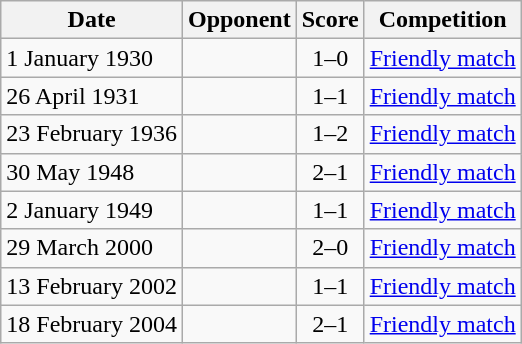<table class="wikitable">
<tr>
<th>Date</th>
<th>Opponent</th>
<th>Score</th>
<th>Competition</th>
</tr>
<tr>
<td>1 January 1930</td>
<td></td>
<td align="center">1–0</td>
<td><a href='#'>Friendly match</a></td>
</tr>
<tr>
<td>26 April 1931</td>
<td></td>
<td align="center">1–1</td>
<td><a href='#'>Friendly match</a></td>
</tr>
<tr>
<td>23 February 1936</td>
<td></td>
<td align="center">1–2</td>
<td><a href='#'>Friendly match</a></td>
</tr>
<tr>
<td>30 May 1948</td>
<td></td>
<td align="center">2–1</td>
<td><a href='#'>Friendly match</a></td>
</tr>
<tr>
<td>2 January 1949</td>
<td></td>
<td align="center">1–1</td>
<td><a href='#'>Friendly match</a></td>
</tr>
<tr>
<td>29 March 2000</td>
<td></td>
<td align="center">2–0</td>
<td><a href='#'>Friendly match</a></td>
</tr>
<tr>
<td>13 February 2002</td>
<td></td>
<td align="center">1–1</td>
<td><a href='#'>Friendly match</a></td>
</tr>
<tr>
<td>18 February 2004</td>
<td></td>
<td align="center">2–1</td>
<td><a href='#'>Friendly match</a></td>
</tr>
</table>
